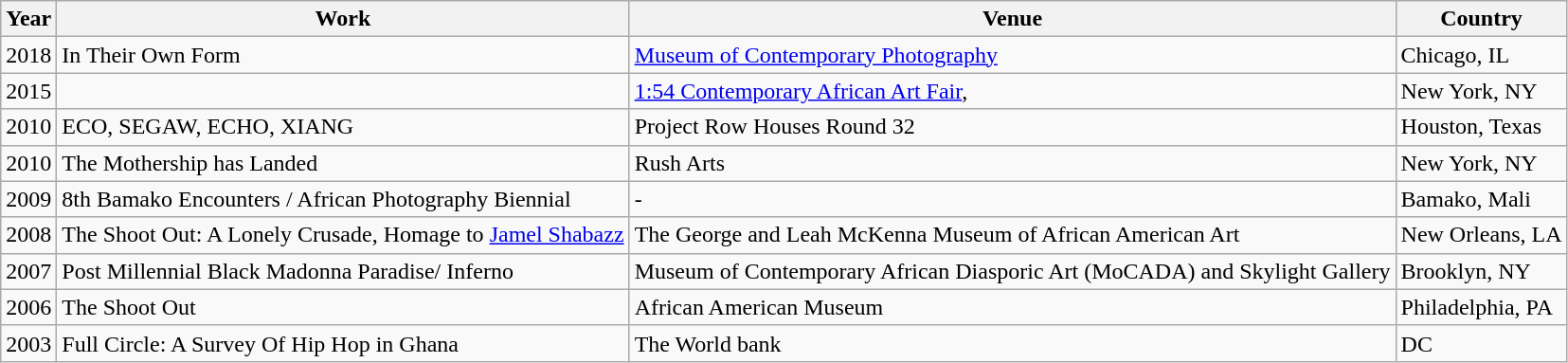<table class="wikitable">
<tr>
<th>Year</th>
<th>Work</th>
<th>Venue</th>
<th>Country</th>
</tr>
<tr>
<td>2018</td>
<td>In Their Own Form</td>
<td><a href='#'>Museum of Contemporary Photography</a></td>
<td>Chicago, IL</td>
</tr>
<tr>
<td>2015</td>
<td></td>
<td><a href='#'>1:54 Contemporary African Art Fair</a>, </td>
<td>New York, NY</td>
</tr>
<tr>
<td>2010</td>
<td>ECO, SEGAW, ECHO, XIANG</td>
<td>Project Row Houses Round 32</td>
<td>Houston, Texas</td>
</tr>
<tr>
<td>2010</td>
<td>The Mothership has Landed</td>
<td>Rush Arts</td>
<td>New York, NY</td>
</tr>
<tr>
<td>2009</td>
<td>8th Bamako Encounters / African Photography Biennial</td>
<td>-</td>
<td>Bamako, Mali</td>
</tr>
<tr>
<td>2008</td>
<td>The Shoot Out: A Lonely Crusade, Homage to <a href='#'>Jamel Shabazz</a></td>
<td>The George and Leah McKenna Museum of African American Art</td>
<td>New Orleans, LA</td>
</tr>
<tr>
<td>2007</td>
<td>Post Millennial Black Madonna Paradise/ Inferno</td>
<td>Museum of Contemporary African Diasporic Art (MoCADA) and Skylight Gallery</td>
<td>Brooklyn, NY</td>
</tr>
<tr>
<td>2006</td>
<td>The Shoot Out</td>
<td>African American Museum</td>
<td>Philadelphia, PA</td>
</tr>
<tr>
<td>2003</td>
<td>Full Circle: A Survey Of Hip Hop in Ghana</td>
<td>The World bank</td>
<td>DC</td>
</tr>
</table>
